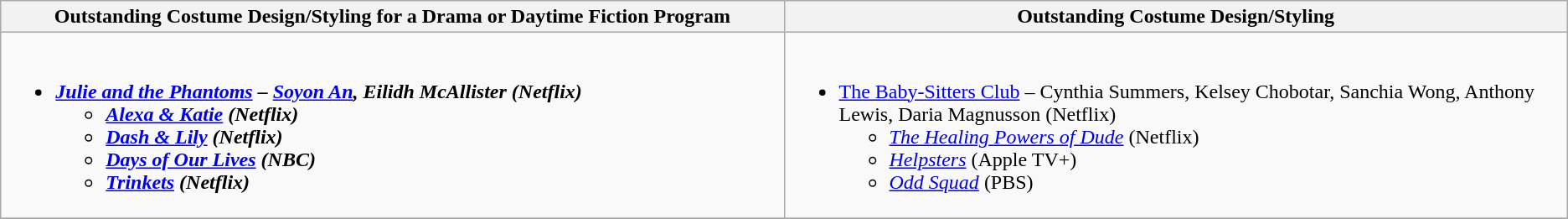<table class=wikitable>
<tr>
<th style="width:50%">Outstanding Costume Design/Styling for a Drama or Daytime Fiction Program</th>
<th style="width:50%">Outstanding Costume Design/Styling</th>
</tr>
<tr>
<td valign="top"><br><ul><li><strong><em><a href='#'>Julie and the Phantoms</a><em> – <a href='#'>Soyon An</a>, Eilidh McAllister (Netflix)<strong><ul><li></em><a href='#'>Alexa & Katie</a><em> (Netflix)</li><li></em><a href='#'>Dash & Lily</a><em> (Netflix)</li><li></em><a href='#'>Days of Our Lives</a><em> (NBC)</li><li></em><a href='#'>Trinkets</a><em> (Netflix)</li></ul></li></ul></td>
<td valign="top"><br><ul><li></em></strong><a href='#'>The Baby-Sitters Club</a></em> – Cynthia Summers, Kelsey Chobotar, Sanchia Wong, Anthony Lewis, Daria Magnusson (Netflix)</strong><ul><li><em><a href='#'>The Healing Powers of Dude</a></em> (Netflix)</li><li><em><a href='#'>Helpsters</a></em> (Apple TV+)</li><li><em><a href='#'>Odd Squad</a></em> (PBS)</li></ul></li></ul></td>
</tr>
<tr>
</tr>
</table>
